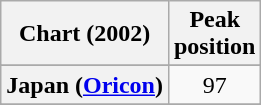<table class="wikitable sortable plainrowheaders" style="text-align:center;">
<tr>
<th scope="col">Chart (2002)</th>
<th scope="col">Peak<br>position</th>
</tr>
<tr>
</tr>
<tr>
</tr>
<tr>
<th scope="row">Japan (<a href='#'>Oricon</a>)</th>
<td>97</td>
</tr>
<tr>
</tr>
<tr>
</tr>
<tr>
</tr>
<tr>
</tr>
</table>
